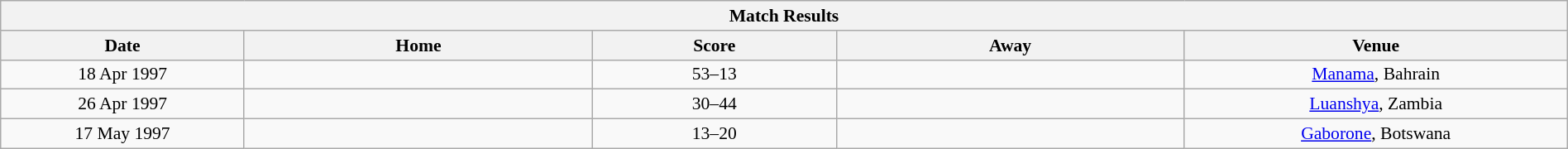<table class="wikitable" style="font-size:90%; width: 100%; text-align: center;">
<tr>
<th colspan=5>Match Results</th>
</tr>
<tr>
<th width=7%>Date</th>
<th width=10%>Home</th>
<th width=7%>Score</th>
<th width=10%>Away</th>
<th width=11%>Venue</th>
</tr>
<tr>
<td>18 Apr 1997</td>
<td></td>
<td>53–13</td>
<td></td>
<td><a href='#'>Manama</a>, Bahrain</td>
</tr>
<tr>
<td>26 Apr 1997</td>
<td></td>
<td>30–44</td>
<td></td>
<td><a href='#'>Luanshya</a>, Zambia</td>
</tr>
<tr>
<td>17 May 1997</td>
<td></td>
<td>13–20</td>
<td></td>
<td><a href='#'>Gaborone</a>, Botswana</td>
</tr>
</table>
